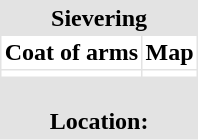<table border="0" cellpadding="2" cellspacing="1" align="right" style="margin-left:1em; background:#e3e3e3;">
<tr>
<th colspan="2">Sievering</th>
</tr>
<tr bgcolor="#FFFFFF">
<th>Coat of arms</th>
<th>Map</th>
</tr>
<tr --- bgcolor="#FFFFFF">
<td></td>
<td></td>
</tr>
<tr>
<th colspan=2><br>Location: </th>
</tr>
</table>
